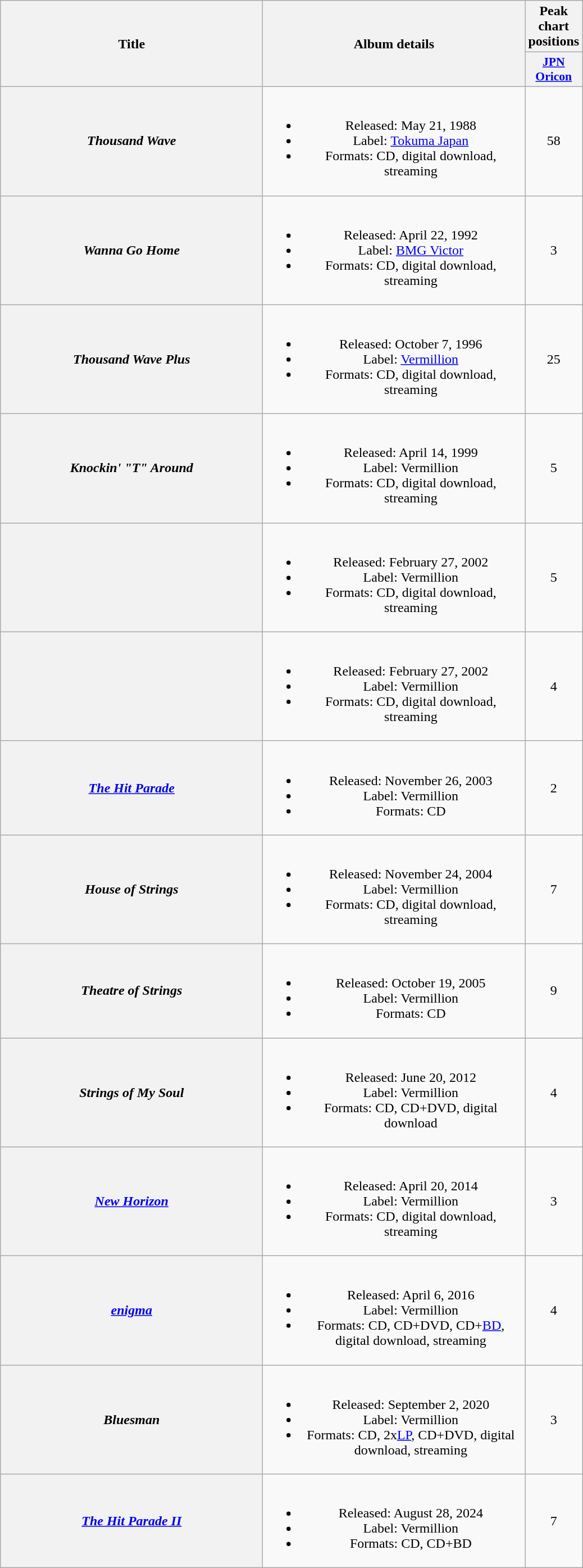<table class="wikitable plainrowheaders" style="text-align:center;">
<tr>
<th scope="col" rowspan="2" style="width:19em;">Title</th>
<th scope="col" rowspan="2" style="width:19em;">Album details</th>
<th scope="col" colspan="1">Peak<br>chart<br>positions</th>
</tr>
<tr>
<th scope="col" style="width:2.9em;font-size:90%;"><a href='#'>JPN<br>Oricon</a><br></th>
</tr>
<tr>
<th scope="row"><em>Thousand Wave</em></th>
<td><br><ul><li>Released: May 21, 1988</li><li>Label: <a href='#'>Tokuma Japan</a></li><li>Formats: CD, digital download, streaming</li></ul></td>
<td>58</td>
</tr>
<tr>
<th scope="row"><em>Wanna Go Home</em></th>
<td><br><ul><li>Released: April 22, 1992</li><li>Label: <a href='#'>BMG Victor</a></li><li>Formats: CD, digital download, streaming</li></ul></td>
<td>3</td>
</tr>
<tr>
<th scope="row"><em>Thousand Wave Plus</em></th>
<td><br><ul><li>Released: October 7, 1996</li><li>Label: <a href='#'>Vermillion</a></li><li>Formats: CD, digital download, streaming</li></ul></td>
<td>25</td>
</tr>
<tr>
<th scope="row"><em>Knockin' "T" Around</em></th>
<td><br><ul><li>Released: April 14, 1999</li><li>Label: Vermillion</li><li>Formats: CD, digital download, streaming</li></ul></td>
<td>5</td>
</tr>
<tr>
<th scope="row"></th>
<td><br><ul><li>Released: February 27, 2002</li><li>Label: Vermillion</li><li>Formats: CD, digital download, streaming</li></ul></td>
<td>5</td>
</tr>
<tr>
<th scope="row"></th>
<td><br><ul><li>Released: February 27, 2002</li><li>Label: Vermillion</li><li>Formats: CD, digital download, streaming</li></ul></td>
<td>4</td>
</tr>
<tr>
<th scope="row"><em><a href='#'>The Hit Parade</a></em></th>
<td><br><ul><li>Released: November 26, 2003</li><li>Label: Vermillion</li><li>Formats: CD</li></ul></td>
<td>2</td>
</tr>
<tr>
<th scope="row"><em>House of Strings</em></th>
<td><br><ul><li>Released: November 24, 2004</li><li>Label: Vermillion</li><li>Formats: CD, digital download, streaming</li></ul></td>
<td>7</td>
</tr>
<tr>
<th scope="row"><em>Theatre of Strings</em></th>
<td><br><ul><li>Released: October 19, 2005</li><li>Label: Vermillion</li><li>Formats: CD</li></ul></td>
<td>9</td>
</tr>
<tr>
<th scope="row"><em>Strings of My Soul</em></th>
<td><br><ul><li>Released: June 20, 2012</li><li>Label: Vermillion</li><li>Formats: CD, CD+DVD, digital download</li></ul></td>
<td>4</td>
</tr>
<tr>
<th scope="row"><em><a href='#'>New Horizon</a></em></th>
<td><br><ul><li>Released: April 20, 2014</li><li>Label: Vermillion</li><li>Formats: CD, digital download, streaming</li></ul></td>
<td>3</td>
</tr>
<tr>
<th scope="row"><em><a href='#'>enigma</a></em></th>
<td><br><ul><li>Released: April 6, 2016</li><li>Label: Vermillion</li><li>Formats: CD, CD+DVD, CD+<a href='#'>BD</a>, digital download, streaming</li></ul></td>
<td>4</td>
</tr>
<tr>
<th scope="row"><em>Bluesman</em></th>
<td><br><ul><li>Released: September 2, 2020</li><li>Label: Vermillion</li><li>Formats: CD, 2x<a href='#'>LP</a>, CD+DVD, digital download, streaming</li></ul></td>
<td>3</td>
</tr>
<tr>
<th scope="row"><em><a href='#'>The Hit Parade II</a></em></th>
<td><br><ul><li>Released: August 28, 2024</li><li>Label: Vermillion</li><li>Formats: CD, CD+BD</li></ul></td>
<td>7</td>
</tr>
</table>
